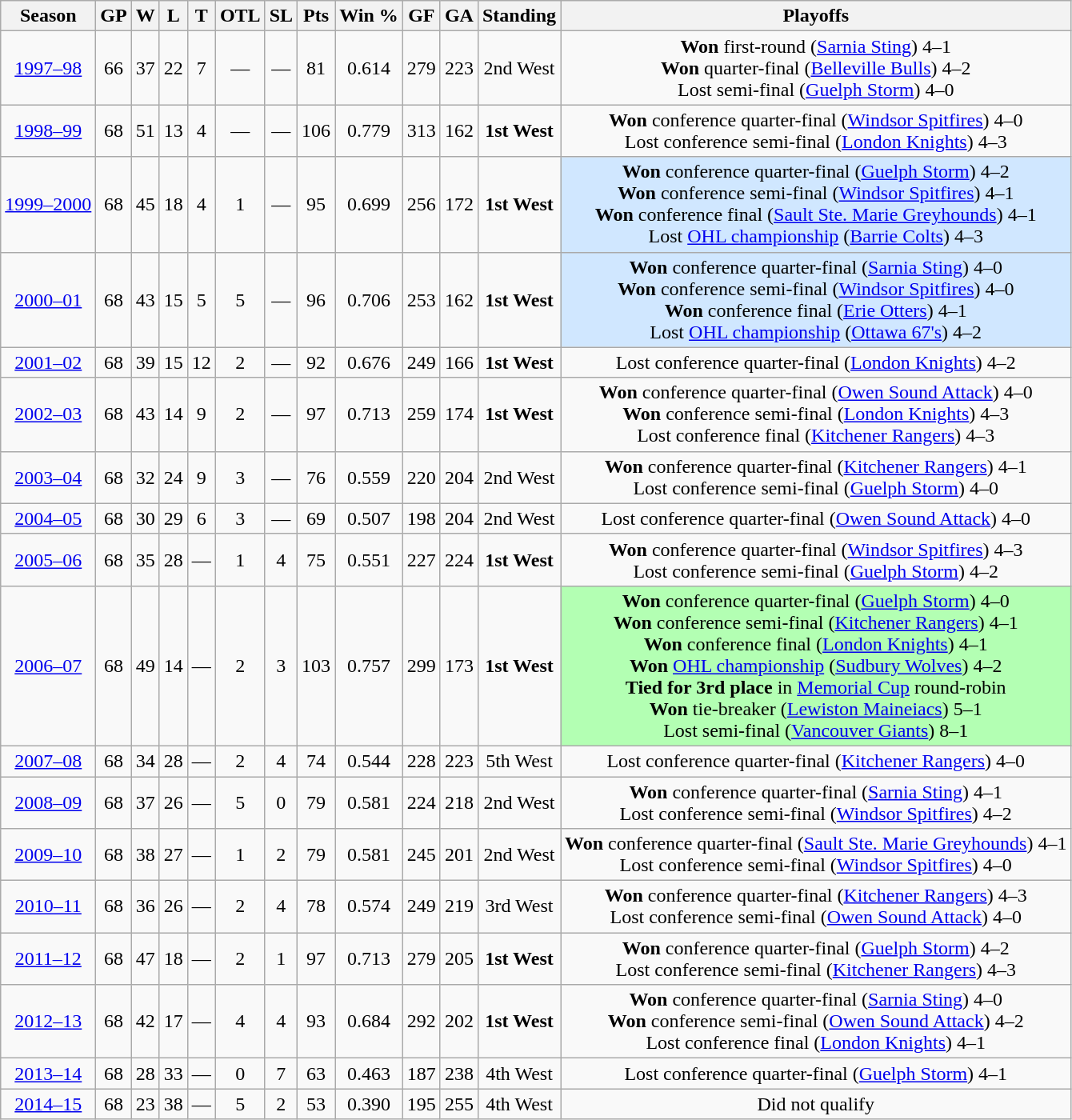<table class="wikitable" style="text-align:center">
<tr>
<th>Season</th>
<th>GP</th>
<th>W</th>
<th>L</th>
<th>T</th>
<th>OTL</th>
<th>SL</th>
<th>Pts</th>
<th>Win %</th>
<th>GF</th>
<th>GA</th>
<th>Standing</th>
<th>Playoffs</th>
</tr>
<tr>
<td><a href='#'>1997–98</a></td>
<td>66</td>
<td>37</td>
<td>22</td>
<td>7</td>
<td>—</td>
<td>—</td>
<td>81</td>
<td>0.614</td>
<td>279</td>
<td>223</td>
<td>2nd West</td>
<td><strong>Won</strong> first-round (<a href='#'>Sarnia Sting</a>) 4–1 <br> <strong>Won</strong> quarter-final (<a href='#'>Belleville Bulls</a>) 4–2 <br> Lost semi-final (<a href='#'>Guelph Storm</a>) 4–0</td>
</tr>
<tr>
<td><a href='#'>1998–99</a></td>
<td>68</td>
<td>51</td>
<td>13</td>
<td>4</td>
<td>—</td>
<td>—</td>
<td>106</td>
<td>0.779</td>
<td>313</td>
<td>162</td>
<td><strong>1st West</strong></td>
<td><strong>Won</strong> conference quarter-final (<a href='#'>Windsor Spitfires</a>) 4–0 <br> Lost conference semi-final (<a href='#'>London Knights</a>) 4–3</td>
</tr>
<tr>
<td><a href='#'>1999–2000</a></td>
<td>68</td>
<td>45</td>
<td>18</td>
<td>4</td>
<td>1</td>
<td>—</td>
<td>95</td>
<td>0.699</td>
<td>256</td>
<td>172</td>
<td><strong>1st West</strong></td>
<td bgcolor="#D0E7FF"><strong>Won</strong> conference quarter-final (<a href='#'>Guelph Storm</a>) 4–2 <br> <strong>Won</strong> conference semi-final (<a href='#'>Windsor Spitfires</a>) 4–1 <br> <strong>Won</strong> conference final (<a href='#'>Sault Ste. Marie Greyhounds</a>) 4–1 <br> Lost <a href='#'>OHL championship</a> (<a href='#'>Barrie Colts</a>) 4–3</td>
</tr>
<tr>
<td><a href='#'>2000–01</a></td>
<td>68</td>
<td>43</td>
<td>15</td>
<td>5</td>
<td>5</td>
<td>—</td>
<td>96</td>
<td>0.706</td>
<td>253</td>
<td>162</td>
<td><strong>1st West</strong></td>
<td bgcolor="#D0E7FF"><strong>Won</strong> conference quarter-final (<a href='#'>Sarnia Sting</a>) 4–0 <br> <strong>Won</strong> conference semi-final (<a href='#'>Windsor Spitfires</a>) 4–0 <br> <strong>Won</strong> conference final (<a href='#'>Erie Otters</a>) 4–1 <br> Lost <a href='#'>OHL championship</a> (<a href='#'>Ottawa 67's</a>) 4–2</td>
</tr>
<tr>
<td><a href='#'>2001–02</a></td>
<td>68</td>
<td>39</td>
<td>15</td>
<td>12</td>
<td>2</td>
<td>—</td>
<td>92</td>
<td>0.676</td>
<td>249</td>
<td>166</td>
<td><strong>1st West</strong></td>
<td>Lost conference quarter-final (<a href='#'>London Knights</a>) 4–2</td>
</tr>
<tr>
<td><a href='#'>2002–03</a></td>
<td>68</td>
<td>43</td>
<td>14</td>
<td>9</td>
<td>2</td>
<td>—</td>
<td>97</td>
<td>0.713</td>
<td>259</td>
<td>174</td>
<td><strong>1st West</strong></td>
<td><strong>Won</strong> conference quarter-final (<a href='#'>Owen Sound Attack</a>) 4–0 <br> <strong>Won</strong> conference semi-final (<a href='#'>London Knights</a>) 4–3 <br> Lost conference final (<a href='#'>Kitchener Rangers</a>) 4–3</td>
</tr>
<tr>
<td><a href='#'>2003–04</a></td>
<td>68</td>
<td>32</td>
<td>24</td>
<td>9</td>
<td>3</td>
<td>—</td>
<td>76</td>
<td>0.559</td>
<td>220</td>
<td>204</td>
<td>2nd West</td>
<td><strong>Won</strong> conference quarter-final (<a href='#'>Kitchener Rangers</a>) 4–1 <br> Lost conference semi-final (<a href='#'>Guelph Storm</a>) 4–0 <br></td>
</tr>
<tr>
<td><a href='#'>2004–05</a></td>
<td>68</td>
<td>30</td>
<td>29</td>
<td>6</td>
<td>3</td>
<td>—</td>
<td>69</td>
<td>0.507</td>
<td>198</td>
<td>204</td>
<td>2nd West</td>
<td>Lost conference quarter-final (<a href='#'>Owen Sound Attack</a>) 4–0</td>
</tr>
<tr>
<td><a href='#'>2005–06</a></td>
<td>68</td>
<td>35</td>
<td>28</td>
<td>—</td>
<td>1</td>
<td>4</td>
<td>75</td>
<td>0.551</td>
<td>227</td>
<td>224</td>
<td><strong>1st West</strong></td>
<td><strong>Won</strong> conference quarter-final (<a href='#'>Windsor Spitfires</a>) 4–3 <br> Lost conference semi-final (<a href='#'>Guelph Storm</a>) 4–2</td>
</tr>
<tr>
<td><a href='#'>2006–07</a></td>
<td>68</td>
<td>49</td>
<td>14</td>
<td>—</td>
<td>2</td>
<td>3</td>
<td>103</td>
<td>0.757</td>
<td>299</td>
<td>173</td>
<td><strong>1st West</strong></td>
<td bgcolor="#B3FFB3"><strong>Won</strong> conference quarter-final (<a href='#'>Guelph Storm</a>) 4–0 <br> <strong>Won</strong> conference semi-final (<a href='#'>Kitchener Rangers</a>) 4–1 <br> <strong>Won</strong> conference final (<a href='#'>London Knights</a>) 4–1 <br> <strong>Won</strong> <a href='#'>OHL championship</a> (<a href='#'>Sudbury Wolves</a>) 4–2 <br> <strong>Tied for 3rd place</strong> in <a href='#'>Memorial Cup</a> round-robin <br> <strong>Won</strong> tie-breaker (<a href='#'>Lewiston Maineiacs</a>) 5–1 <br> Lost semi-final (<a href='#'>Vancouver Giants</a>) 8–1</td>
</tr>
<tr>
<td><a href='#'>2007–08</a></td>
<td>68</td>
<td>34</td>
<td>28</td>
<td>—</td>
<td>2</td>
<td>4</td>
<td>74</td>
<td>0.544</td>
<td>228</td>
<td>223</td>
<td>5th West</td>
<td>Lost conference quarter-final (<a href='#'>Kitchener Rangers</a>) 4–0</td>
</tr>
<tr>
<td><a href='#'>2008–09</a></td>
<td>68</td>
<td>37</td>
<td>26</td>
<td>—</td>
<td>5</td>
<td>0</td>
<td>79</td>
<td>0.581</td>
<td>224</td>
<td>218</td>
<td>2nd West</td>
<td><strong>Won</strong> conference quarter-final (<a href='#'>Sarnia Sting</a>) 4–1 <br> Lost conference semi-final (<a href='#'>Windsor Spitfires</a>) 4–2</td>
</tr>
<tr>
<td><a href='#'>2009–10</a></td>
<td>68</td>
<td>38</td>
<td>27</td>
<td>—</td>
<td>1</td>
<td>2</td>
<td>79</td>
<td>0.581</td>
<td>245</td>
<td>201</td>
<td>2nd West</td>
<td><strong>Won</strong> conference quarter-final (<a href='#'>Sault Ste. Marie Greyhounds</a>) 4–1 <br> Lost conference semi-final (<a href='#'>Windsor Spitfires</a>) 4–0</td>
</tr>
<tr>
<td><a href='#'>2010–11</a></td>
<td>68</td>
<td>36</td>
<td>26</td>
<td>—</td>
<td>2</td>
<td>4</td>
<td>78</td>
<td>0.574</td>
<td>249</td>
<td>219</td>
<td>3rd West</td>
<td><strong>Won</strong> conference quarter-final (<a href='#'>Kitchener Rangers</a>) 4–3 <br> Lost conference semi-final (<a href='#'>Owen Sound Attack</a>) 4–0</td>
</tr>
<tr>
<td><a href='#'>2011–12</a></td>
<td>68</td>
<td>47</td>
<td>18</td>
<td>—</td>
<td>2</td>
<td>1</td>
<td>97</td>
<td>0.713</td>
<td>279</td>
<td>205</td>
<td><strong>1st West</strong></td>
<td><strong>Won</strong> conference quarter-final (<a href='#'>Guelph Storm</a>) 4–2 <br> Lost conference semi-final (<a href='#'>Kitchener Rangers</a>) 4–3</td>
</tr>
<tr>
<td><a href='#'>2012–13</a></td>
<td>68</td>
<td>42</td>
<td>17</td>
<td>—</td>
<td>4</td>
<td>4</td>
<td>93</td>
<td>0.684</td>
<td>292</td>
<td>202</td>
<td><strong>1st West</strong></td>
<td><strong>Won</strong> conference quarter-final (<a href='#'>Sarnia Sting</a>) 4–0 <br> <strong>Won</strong> conference semi-final (<a href='#'>Owen Sound Attack</a>) 4–2 <br> Lost conference final (<a href='#'>London Knights</a>) 4–1</td>
</tr>
<tr>
<td><a href='#'>2013–14</a></td>
<td>68</td>
<td>28</td>
<td>33</td>
<td>—</td>
<td>0</td>
<td>7</td>
<td>63</td>
<td>0.463</td>
<td>187</td>
<td>238</td>
<td>4th West</td>
<td>Lost conference quarter-final (<a href='#'>Guelph Storm</a>) 4–1</td>
</tr>
<tr>
<td><a href='#'>2014–15</a></td>
<td>68</td>
<td>23</td>
<td>38</td>
<td>—</td>
<td>5</td>
<td>2</td>
<td>53</td>
<td>0.390</td>
<td>195</td>
<td>255</td>
<td>4th West</td>
<td>Did not qualify</td>
</tr>
</table>
